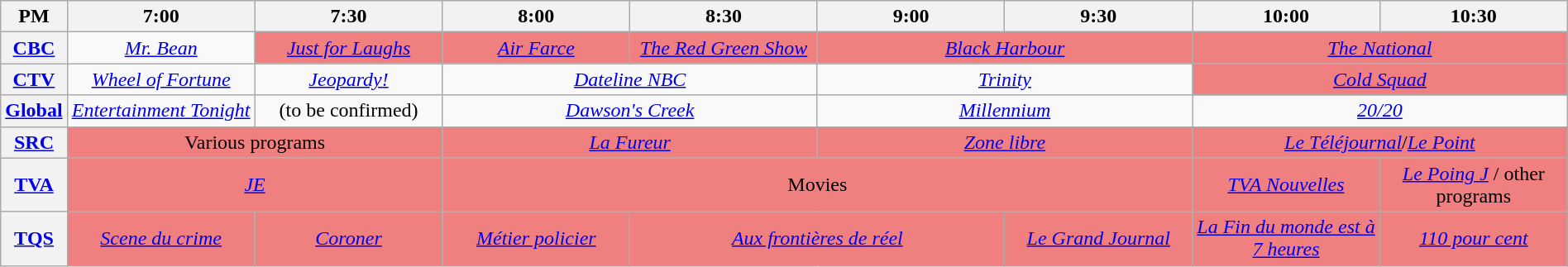<table class="wikitable" width="100%">
<tr>
<th width="4%">PM</th>
<th width="12%">7:00</th>
<th width="12%">7:30</th>
<th width="12%">8:00</th>
<th width="12%">8:30</th>
<th width="12%">9:00</th>
<th width="12%">9:30</th>
<th width="12%">10:00</th>
<th width="12%">10:30</th>
</tr>
<tr align="center">
<th><a href='#'>CBC</a></th>
<td colspan="1" align=center><em><a href='#'>Mr. Bean</a></em></td>
<td colspan="1" align=center bgcolor="#F08080"><em><a href='#'>Just for Laughs</a></em></td>
<td colspan="1" align=center bgcolor="#F08080"><em><a href='#'>Air Farce</a></em></td>
<td colspan="1" align=center bgcolor="#F08080"><em><a href='#'>The Red Green Show</a></em></td>
<td colspan="2" align=center bgcolor="#F08080"><em><a href='#'>Black Harbour</a></em></td>
<td colspan="2" align=center bgcolor="#F08080"><em><a href='#'>The National</a></em></td>
</tr>
<tr align="center">
<th><a href='#'>CTV</a></th>
<td colspan="1" align=center><em><a href='#'>Wheel of Fortune</a></em></td>
<td colspan="1" align=center><em><a href='#'>Jeopardy!</a></em></td>
<td colspan="2" align=center><em><a href='#'>Dateline NBC</a></em></td>
<td colspan="2" align=center><em><a href='#'>Trinity</a></em></td>
<td colspan="2" align=center bgcolor="#F08080"><em><a href='#'>Cold Squad</a></em></td>
</tr>
<tr align="center">
<th><a href='#'>Global</a></th>
<td colspan="1" align=center><em><a href='#'>Entertainment Tonight</a></em></td>
<td colspan="1" align=center>(to be confirmed)</td>
<td colspan="2" align=center><em><a href='#'>Dawson's Creek</a></em></td>
<td colspan="2" align=center><em><a href='#'>Millennium</a></em></td>
<td colspan="2" align=center><em><a href='#'>20/20</a></em><br></td>
</tr>
<tr align="center">
<th><a href='#'>SRC</a></th>
<td colspan="2" align=center bgcolor="#F08080">Various programs</td>
<td colspan="2" align=center bgcolor="#F08080"><em><a href='#'>La Fureur</a></em></td>
<td colspan="2" align=center bgcolor="#F08080"><em><a href='#'>Zone libre</a></em></td>
<td colspan="2" align=center bgcolor="#F08080"><em><a href='#'>Le Téléjournal</a></em>/<em><a href='#'>Le Point</a></em></td>
</tr>
<tr align="center">
<th><a href='#'>TVA</a></th>
<td colspan="2" align=center bgcolor="#F08080"><em><a href='#'>JE</a></em></td>
<td colspan="4" align=center bgcolor="#F08080">Movies</td>
<td colspan="1" align=center bgcolor="#F08080"><em><a href='#'>TVA Nouvelles</a></em></td>
<td colspan="1" align=center bgcolor="#F08080"><em><a href='#'>Le Poing J</a></em> / other programs</td>
</tr>
<tr align="center">
<th><a href='#'>TQS</a></th>
<td colspan="1" align=center bgcolor="#F08080"><em><a href='#'>Scene du crime</a></em></td>
<td colspan="1" align=center bgcolor="#F08080"><em><a href='#'>Coroner</a></em></td>
<td colspan="1" align=center bgcolor="#F08080"><em><a href='#'>Métier policier</a></em></td>
<td colspan="2" align=center bgcolor="#F08080"><em><a href='#'>Aux frontières de réel</a></em></td>
<td colspan="1" align=center bgcolor="#F08080"><em><a href='#'>Le Grand Journal</a></em></td>
<td colspan="1" align=center bgcolor="#F08080"><em><a href='#'>La Fin du monde est à 7 heures</a></em></td>
<td colspan="1" align=center bgcolor="#F08080"><em><a href='#'>110 pour cent</a></em></td>
</tr>
</table>
